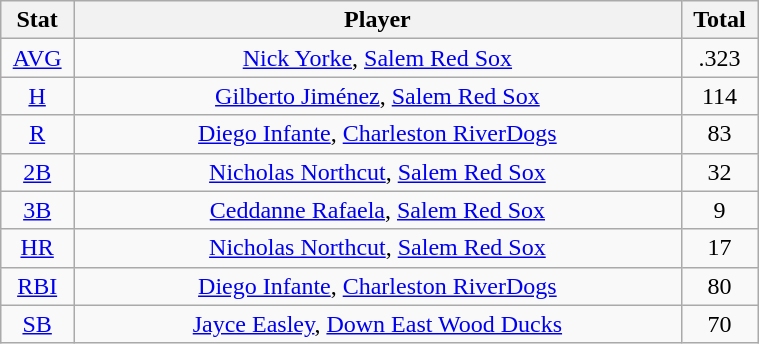<table class="wikitable" width="40%" style="text-align:center;">
<tr>
<th width="5%">Stat</th>
<th width="60%">Player</th>
<th width="5%">Total</th>
</tr>
<tr>
<td><a href='#'>AVG</a></td>
<td><a href='#'>Nick Yorke</a>, <a href='#'>Salem Red Sox</a></td>
<td>.323</td>
</tr>
<tr>
<td><a href='#'>H</a></td>
<td><a href='#'>Gilberto Jiménez</a>, <a href='#'>Salem Red Sox</a></td>
<td>114</td>
</tr>
<tr>
<td><a href='#'>R</a></td>
<td><a href='#'>Diego Infante</a>, <a href='#'>Charleston RiverDogs</a></td>
<td>83</td>
</tr>
<tr>
<td><a href='#'>2B</a></td>
<td><a href='#'>Nicholas Northcut</a>, <a href='#'>Salem Red Sox</a></td>
<td>32</td>
</tr>
<tr>
<td><a href='#'>3B</a></td>
<td><a href='#'>Ceddanne Rafaela</a>, <a href='#'>Salem Red Sox</a></td>
<td>9</td>
</tr>
<tr>
<td><a href='#'>HR</a></td>
<td><a href='#'>Nicholas Northcut</a>, <a href='#'>Salem Red Sox</a></td>
<td>17</td>
</tr>
<tr>
<td><a href='#'>RBI</a></td>
<td><a href='#'>Diego Infante</a>, <a href='#'>Charleston RiverDogs</a></td>
<td>80</td>
</tr>
<tr>
<td><a href='#'>SB</a></td>
<td><a href='#'>Jayce Easley</a>, <a href='#'>Down East Wood Ducks</a></td>
<td>70</td>
</tr>
</table>
